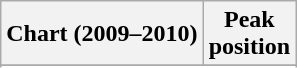<table class="wikitable sortable">
<tr>
<th align="left">Chart (2009–2010)</th>
<th align="center">Peak<br>position</th>
</tr>
<tr>
</tr>
<tr>
</tr>
<tr>
</tr>
</table>
